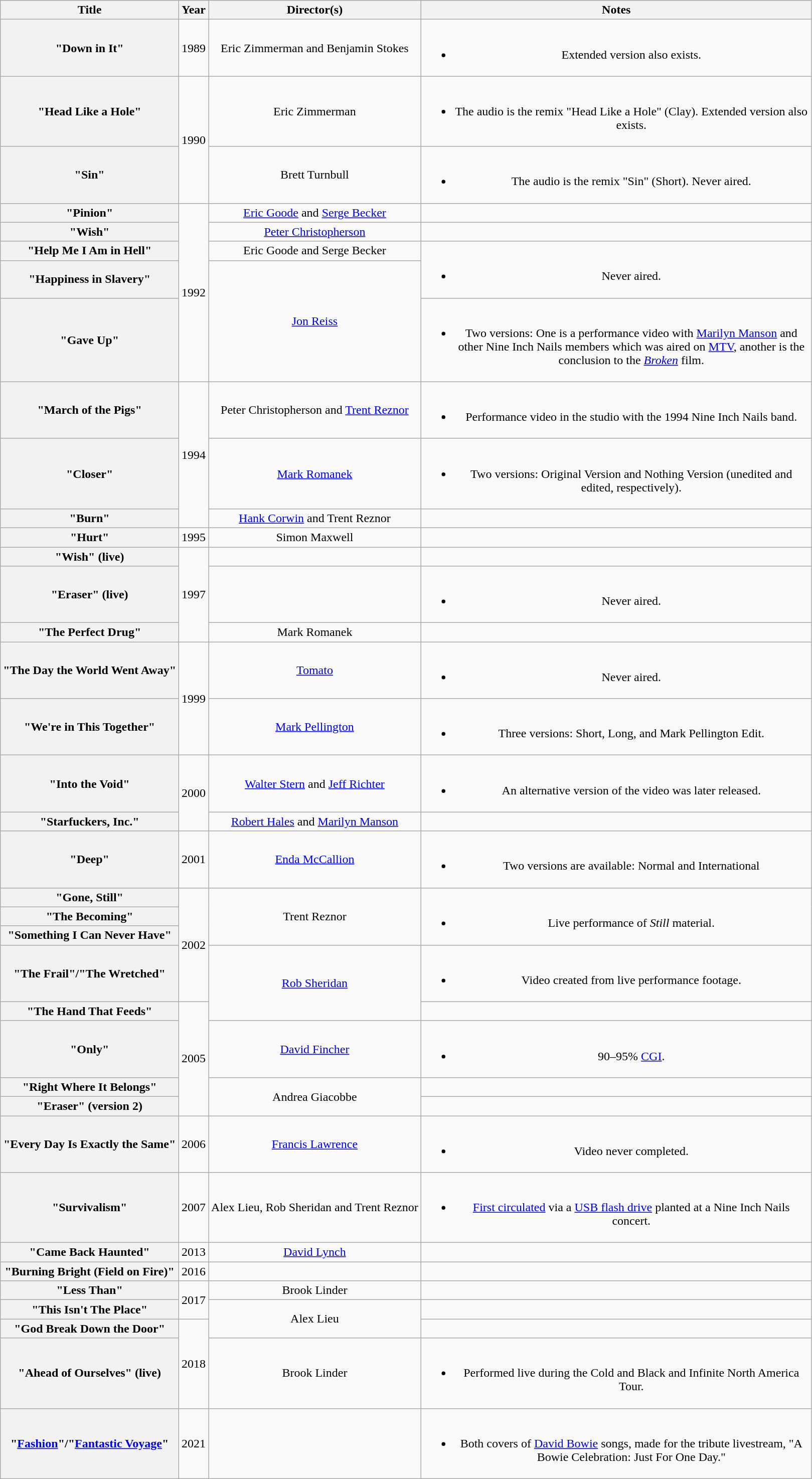<table class="wikitable plainrowheaders" style="text-align:center">
<tr>
<th scope="col">Title</th>
<th scope="col" style="width:1em;">Year</th>
<th scope="col">Director(s)</th>
<th scope="col" style="width:32em;">Notes</th>
</tr>
<tr>
<th scope="row">"Down in It"</th>
<td>1989</td>
<td>Eric Zimmerman and Benjamin Stokes</td>
<td><br><ul><li>Extended version also exists. </li></ul></td>
</tr>
<tr>
<th scope="row">"Head Like a Hole"</th>
<td rowspan="2">1990</td>
<td>Eric Zimmerman</td>
<td><br><ul><li>The audio is the remix "Head Like a Hole" (Clay). Extended version also exists. </li></ul></td>
</tr>
<tr>
<th scope="row">"Sin"</th>
<td>Brett Turnbull</td>
<td><br><ul><li>The audio is the remix "Sin" (Short). Never aired.</li></ul></td>
</tr>
<tr>
<th scope="row">"Pinion"</th>
<td rowspan="5">1992</td>
<td><a href='#'>Eric Goode</a> and <a href='#'>Serge Becker</a></td>
<td></td>
</tr>
<tr>
<th scope="row">"Wish"</th>
<td><a href='#'>Peter Christopherson</a></td>
<td></td>
</tr>
<tr>
<th scope="row">"Help Me I Am in Hell"</th>
<td>Eric Goode and Serge Becker</td>
<td rowspan="2"><br><ul><li>Never aired.</li></ul></td>
</tr>
<tr>
<th scope="row">"Happiness in Slavery"</th>
<td rowspan="2"><a href='#'>Jon Reiss</a></td>
</tr>
<tr>
<th scope="row">"Gave Up"</th>
<td><br><ul><li>Two versions: One is a performance video with <a href='#'>Marilyn Manson</a> and other Nine Inch Nails members which was aired on <a href='#'>MTV</a>, another is the conclusion to the <em><a href='#'>Broken</a></em> film.</li></ul></td>
</tr>
<tr>
<th scope="row">"March of the Pigs"</th>
<td rowspan="3">1994</td>
<td>Peter Christopherson and <a href='#'>Trent Reznor</a></td>
<td><br><ul><li>Performance video in the studio with the 1994 Nine Inch Nails band.</li></ul></td>
</tr>
<tr>
<th scope="row">"Closer"</th>
<td><a href='#'>Mark Romanek</a></td>
<td><br><ul><li>Two versions: Original Version and Nothing Version (unedited and edited, respectively).</li></ul></td>
</tr>
<tr>
<th scope="row">"Burn"</th>
<td><a href='#'>Hank Corwin</a> and Trent Reznor</td>
<td></td>
</tr>
<tr>
<th scope="row">"Hurt"</th>
<td>1995</td>
<td>Simon Maxwell</td>
<td></td>
</tr>
<tr>
<th scope="row">"Wish" (live)</th>
<td rowspan="3">1997</td>
<td></td>
<td></td>
</tr>
<tr>
<th scope="row">"Eraser" (live)</th>
<td></td>
<td><br><ul><li>Never aired.</li></ul></td>
</tr>
<tr>
<th scope="row">"The Perfect Drug"</th>
<td>Mark Romanek</td>
<td></td>
</tr>
<tr>
<th scope="row">"The Day the World Went Away"</th>
<td rowspan="2">1999</td>
<td><a href='#'>Tomato</a></td>
<td><br><ul><li>Never aired.</li></ul></td>
</tr>
<tr>
<th scope="row">"We're in This Together"</th>
<td><a href='#'>Mark Pellington</a></td>
<td><br><ul><li>Three versions: Short, Long, and Mark Pellington Edit.</li></ul></td>
</tr>
<tr>
<th scope="row">"Into the Void"</th>
<td rowspan="2">2000</td>
<td><a href='#'>Walter Stern</a> and <a href='#'>Jeff Richter</a></td>
<td><br><ul><li>An alternative version of the video was later released.</li></ul></td>
</tr>
<tr>
<th scope="row">"Starfuckers, Inc."</th>
<td><a href='#'>Robert Hales</a> and <a href='#'>Marilyn Manson</a></td>
<td></td>
</tr>
<tr>
<th scope="row">"Deep"</th>
<td>2001</td>
<td><a href='#'>Enda McCallion</a></td>
<td><br><ul><li>Two versions are available: Normal and International</li></ul></td>
</tr>
<tr>
<th scope="row">"Gone, Still"</th>
<td rowspan="4">2002</td>
<td rowspan="3">Trent Reznor</td>
<td rowspan="3"><br><ul><li>Live performance of <em>Still</em> material.</li></ul></td>
</tr>
<tr>
<th scope="row">"The Becoming"</th>
</tr>
<tr>
<th scope="row">"Something I Can Never Have"</th>
</tr>
<tr>
<th scope="row">"The Frail"/"The Wretched"</th>
<td rowspan="2"><a href='#'>Rob Sheridan</a></td>
<td><br><ul><li>Video created from live performance footage.</li></ul></td>
</tr>
<tr>
<th scope="row">"The Hand That Feeds"</th>
<td rowspan="4">2005</td>
<td></td>
</tr>
<tr>
<th scope="row">"Only"</th>
<td><a href='#'>David Fincher</a></td>
<td><br><ul><li>90–95% <a href='#'>CGI</a>.</li></ul></td>
</tr>
<tr>
<th scope="row">"Right Where It Belongs"</th>
<td rowspan="2">Andrea Giacobbe</td>
<td></td>
</tr>
<tr>
<th scope="row">"Eraser" (version 2)</th>
<td></td>
</tr>
<tr>
<th scope="row">"Every Day Is Exactly the Same"</th>
<td>2006</td>
<td><a href='#'>Francis Lawrence</a></td>
<td><br><ul><li>Video never completed.</li></ul></td>
</tr>
<tr>
<th scope="row">"Survivalism"</th>
<td>2007</td>
<td>Alex Lieu, Rob Sheridan and Trent Reznor</td>
<td><br><ul><li><a href='#'>First circulated</a> via a <a href='#'>USB flash drive</a> planted at a Nine Inch Nails concert.</li></ul></td>
</tr>
<tr>
<th scope="row">"Came Back Haunted"</th>
<td>2013</td>
<td><a href='#'>David Lynch</a></td>
<td></td>
</tr>
<tr>
<th scope="row">"Burning Bright (Field on Fire)"</th>
<td>2016</td>
<td></td>
<td></td>
</tr>
<tr>
<th scope="row">"Less Than"</th>
<td rowspan="2">2017</td>
<td>Brook Linder</td>
<td></td>
</tr>
<tr>
<th scope="row">"This Isn't The Place"</th>
<td rowspan="2">Alex Lieu</td>
<td></td>
</tr>
<tr>
<th scope="row">"God Break Down the Door"</th>
<td rowspan="2">2018</td>
<td></td>
</tr>
<tr>
<th scope="row">"Ahead of Ourselves" (live)</th>
<td>Brook Linder</td>
<td><br><ul><li>Performed live during the Cold and Black and Infinite North America Tour.</li></ul></td>
</tr>
<tr>
<th scope="row">"<a href='#'>Fashion</a>"/"<a href='#'>Fantastic Voyage</a>"</th>
<td>2021</td>
<td></td>
<td><br><ul><li>Both covers of <a href='#'>David Bowie</a> songs, made for the tribute livestream, "A Bowie Celebration: Just For One Day."</li></ul></td>
</tr>
</table>
